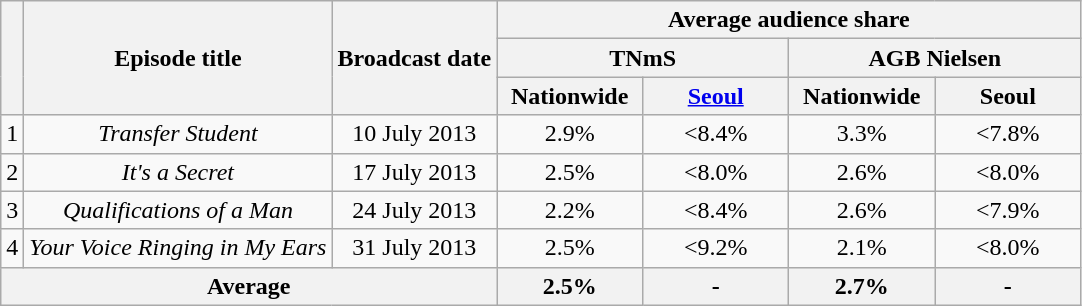<table class=wikitable style="text-align:center">
<tr>
<th rowspan="3"></th>
<th rowspan="3">Episode title</th>
<th rowspan="3">Broadcast date</th>
<th colspan="4">Average audience share</th>
</tr>
<tr>
<th colspan="2">TNmS</th>
<th colspan="2">AGB Nielsen</th>
</tr>
<tr>
<th width=90>Nationwide</th>
<th width=90><a href='#'>Seoul</a></th>
<th width=90>Nationwide</th>
<th width=90>Seoul</th>
</tr>
<tr>
<td>1</td>
<td><em>Transfer Student</em><br></td>
<td>10 July 2013</td>
<td>2.9%</td>
<td><8.4%</td>
<td>3.3%</td>
<td><7.8%</td>
</tr>
<tr>
<td>2</td>
<td><em>It's a Secret</em><br></td>
<td>17 July 2013</td>
<td>2.5%</td>
<td><8.0%</td>
<td>2.6%</td>
<td><8.0%</td>
</tr>
<tr>
<td>3</td>
<td><em>Qualifications of a Man</em><br></td>
<td>24 July 2013</td>
<td>2.2%</td>
<td><8.4%</td>
<td>2.6%</td>
<td><7.9%</td>
</tr>
<tr>
<td>4</td>
<td><em>Your Voice Ringing in My Ears</em><br></td>
<td>31 July 2013</td>
<td>2.5%</td>
<td><9.2%</td>
<td>2.1%</td>
<td><8.0%</td>
</tr>
<tr>
<th colspan=3>Average</th>
<th>2.5%</th>
<th>-</th>
<th>2.7%</th>
<th>-</th>
</tr>
</table>
